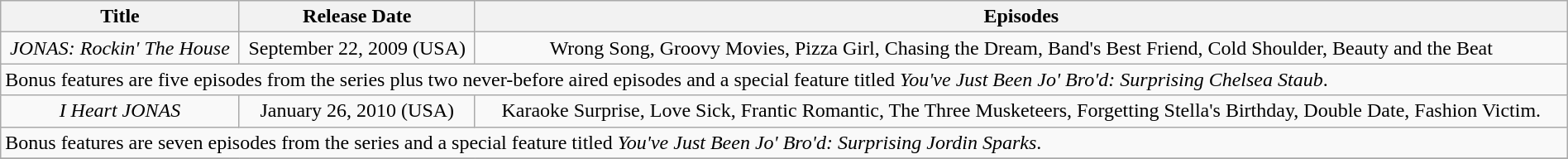<table class="wikitable" style="width:100%;">
<tr>
<th>Title</th>
<th>Release Date</th>
<th>Episodes</th>
</tr>
<tr style="text-align:center;">
<td><em>JONAS: Rockin' The House</em></td>
<td>September 22, 2009 (USA)</td>
<td>Wrong Song, Groovy Movies, Pizza Girl, Chasing the Dream, Band's Best Friend, Cold Shoulder, Beauty and the Beat</td>
</tr>
<tr>
<td colspan="3">Bonus features are five episodes from the series plus two never-before aired episodes and a special feature titled <em>You've Just Been Jo' Bro'd: Surprising Chelsea Staub</em>.</td>
</tr>
<tr style="text-align:center;">
<td><em>I Heart JONAS</em></td>
<td>January 26, 2010 (USA)</td>
<td>Karaoke Surprise, Love Sick, Frantic Romantic, The Three Musketeers, Forgetting Stella's Birthday, Double Date, Fashion Victim.</td>
</tr>
<tr>
<td colspan="3">Bonus features are seven episodes from the series and a special feature titled <em>You've Just Been Jo' Bro'd: Surprising Jordin Sparks</em>.</td>
</tr>
<tr style="text-align:center;">
</tr>
</table>
